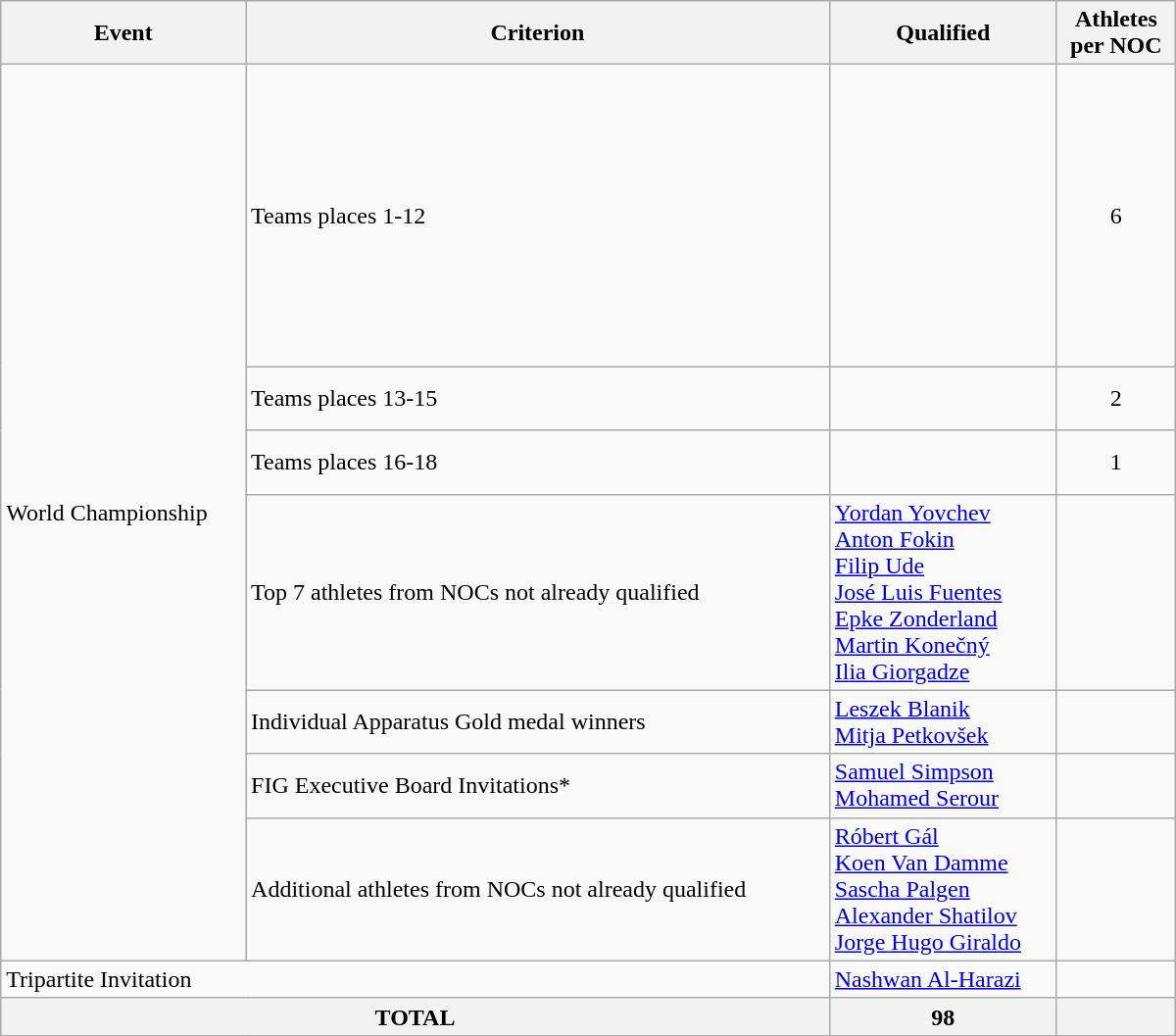<table class="wikitable" width=800>
<tr>
<th>Event</th>
<th>Criterion</th>
<th>Qualified</th>
<th>Athletes<br> per NOC</th>
</tr>
<tr>
<td rowspan="7">World Championship</td>
<td>Teams places 1-12</td>
<td> <br>  <br>  <br>  <br>  <br>  <br>  <br>  <br>  <br>  <br>  <br> </td>
<td align="center">6</td>
</tr>
<tr>
<td>Teams places 13-15</td>
<td> <br>  <br> </td>
<td align="center">2</td>
</tr>
<tr>
<td>Teams places 16-18</td>
<td> <br>  <br> </td>
<td align="center">1</td>
</tr>
<tr>
<td>Top 7 athletes from NOCs not already qualified</td>
<td> <a href='#'>Yordan Yovchev</a> <br>  <a href='#'>Anton Fokin</a> <br>  <a href='#'>Filip Ude</a> <br>  <a href='#'>José Luis Fuentes</a> <br>  <a href='#'>Epke Zonderland</a> <br>  <a href='#'>Martin Konečný</a> <br>  <a href='#'>Ilia Giorgadze</a></td>
<td></td>
</tr>
<tr>
<td>Individual Apparatus Gold medal winners</td>
<td> <a href='#'>Leszek Blanik</a><br> <a href='#'>Mitja Petkovšek</a></td>
<td></td>
</tr>
<tr>
<td>FIG Executive Board Invitations*</td>
<td> <a href='#'>Samuel Simpson</a><br> <a href='#'>Mohamed Serour</a></td>
<td></td>
</tr>
<tr>
<td>Additional athletes from NOCs not already qualified</td>
<td> <a href='#'>Róbert Gál</a><br> <a href='#'>Koen Van Damme</a><br> <a href='#'>Sascha Palgen</a><br> <a href='#'>Alexander Shatilov</a><br> <a href='#'>Jorge Hugo Giraldo</a></td>
<td></td>
</tr>
<tr>
<td colspan="2">Tripartite Invitation</td>
<td> <a href='#'>Nashwan Al-Harazi</a></td>
<td></td>
</tr>
<tr>
<th colspan="2">TOTAL</th>
<th>98</th>
<th></th>
</tr>
</table>
